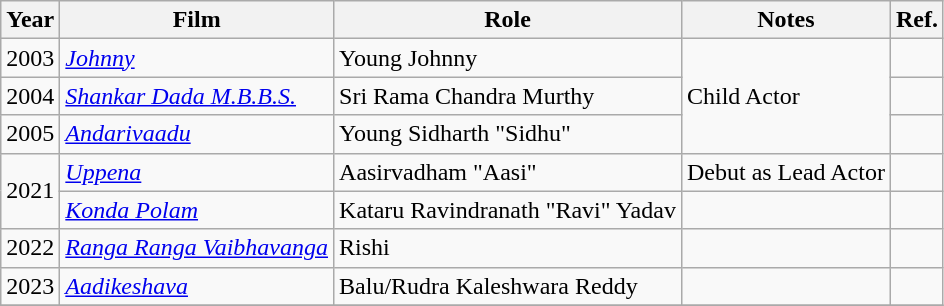<table class="wikitable">
<tr>
<th>Year</th>
<th>Film</th>
<th>Role</th>
<th>Notes</th>
<th>Ref.</th>
</tr>
<tr>
<td>2003</td>
<td><a href='#'><em>Johnny</em></a></td>
<td>Young Johnny</td>
<td rowspan="3">Child Actor</td>
<td></td>
</tr>
<tr>
<td>2004</td>
<td><em><a href='#'>Shankar Dada M.B.B.S.</a></em></td>
<td>Sri Rama Chandra Murthy</td>
<td></td>
</tr>
<tr>
<td>2005</td>
<td><em><a href='#'>Andarivaadu</a></em></td>
<td>Young Sidharth "Sidhu"</td>
<td></td>
</tr>
<tr>
<td rowspan="2">2021</td>
<td><em><a href='#'>Uppena</a></em></td>
<td>Aasirvadham "Aasi"</td>
<td>Debut as Lead Actor</td>
<td></td>
</tr>
<tr>
<td><em><a href='#'>Konda Polam</a></em></td>
<td>Kataru Ravindranath "Ravi" Yadav</td>
<td></td>
<td></td>
</tr>
<tr>
<td>2022</td>
<td><em><a href='#'>Ranga Ranga Vaibhavanga</a></em></td>
<td>Rishi</td>
<td></td>
<td></td>
</tr>
<tr>
<td>2023</td>
<td><em><a href='#'>Aadikeshava</a></em></td>
<td>Balu/Rudra Kaleshwara Reddy</td>
<td></td>
<td></td>
</tr>
<tr>
</tr>
</table>
